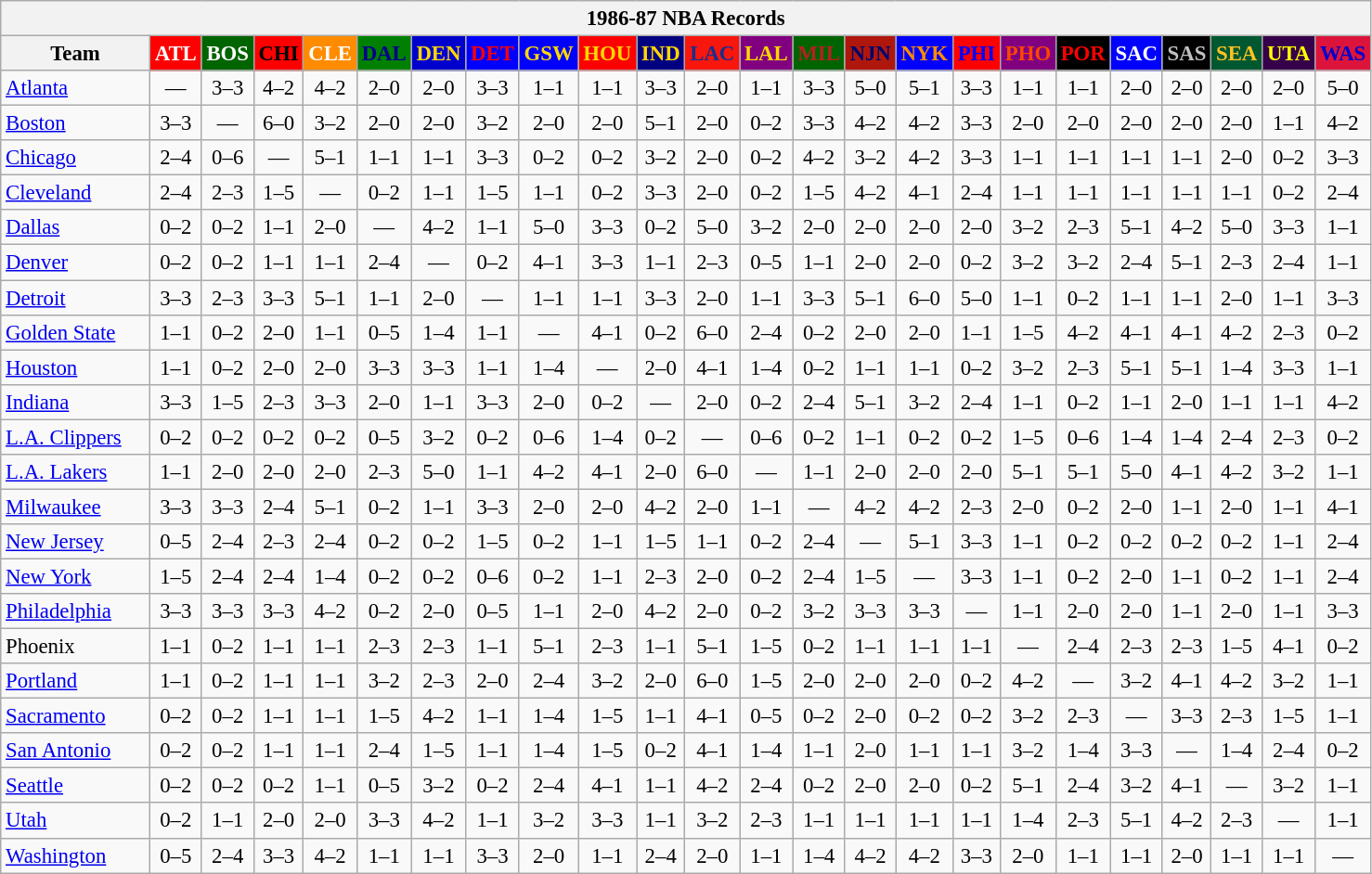<table class="wikitable" style="font-size:95%; text-align:center;">
<tr>
<th colspan=24>1986-87 NBA Records</th>
</tr>
<tr>
<th width=100>Team</th>
<th style="background:#FF0000;color:#FFFFFF;width=35">ATL</th>
<th style="background:#006400;color:#FFFFFF;width=35">BOS</th>
<th style="background:#FF0000;color:#000000;width=35">CHI</th>
<th style="background:#FF8C00;color:#FFFFFF;width=35">CLE</th>
<th style="background:#008000;color:#00008B;width=35">DAL</th>
<th style="background:#0000CD;color:#FFD700;width=35">DEN</th>
<th style="background:#0000FF;color:#FF0000;width=35">DET</th>
<th style="background:#0000FF;color:#FFD700;width=35">GSW</th>
<th style="background:#FF0000;color:#FFD700;width=35">HOU</th>
<th style="background:#000080;color:#FFD700;width=35">IND</th>
<th style="background:#F9160D;color:#1A2E8B;width=35">LAC</th>
<th style="background:#800080;color:#FFD700;width=35">LAL</th>
<th style="background:#006400;color:#B22222;width=35">MIL</th>
<th style="background:#B0170C;color:#00056D;width=35">NJN</th>
<th style="background:#0000FF;color:#FF8C00;width=35">NYK</th>
<th style="background:#FF0000;color:#0000FF;width=35">PHI</th>
<th style="background:#800080;color:#FF4500;width=35">PHO</th>
<th style="background:#000000;color:#FF0000;width=35">POR</th>
<th style="background:#0000FF;color:#FFFFFF;width=35">SAC</th>
<th style="background:#000000;color:#C0C0C0;width=35">SAS</th>
<th style="background:#005831;color:#FFC322;width=35">SEA</th>
<th style="background:#36004A;color:#FFFF00;width=35">UTA</th>
<th style="background:#DC143C;color:#0000CD;width=35">WAS</th>
</tr>
<tr>
<td style="text-align:left;"><a href='#'>Atlanta</a></td>
<td>—</td>
<td>3–3</td>
<td>4–2</td>
<td>4–2</td>
<td>2–0</td>
<td>2–0</td>
<td>3–3</td>
<td>1–1</td>
<td>1–1</td>
<td>3–3</td>
<td>2–0</td>
<td>1–1</td>
<td>3–3</td>
<td>5–0</td>
<td>5–1</td>
<td>3–3</td>
<td>1–1</td>
<td>1–1</td>
<td>2–0</td>
<td>2–0</td>
<td>2–0</td>
<td>2–0</td>
<td>5–0</td>
</tr>
<tr>
<td style="text-align:left;"><a href='#'>Boston</a></td>
<td>3–3</td>
<td>—</td>
<td>6–0</td>
<td>3–2</td>
<td>2–0</td>
<td>2–0</td>
<td>3–2</td>
<td>2–0</td>
<td>2–0</td>
<td>5–1</td>
<td>2–0</td>
<td>0–2</td>
<td>3–3</td>
<td>4–2</td>
<td>4–2</td>
<td>3–3</td>
<td>2–0</td>
<td>2–0</td>
<td>2–0</td>
<td>2–0</td>
<td>2–0</td>
<td>1–1</td>
<td>4–2</td>
</tr>
<tr>
<td style="text-align:left;"><a href='#'>Chicago</a></td>
<td>2–4</td>
<td>0–6</td>
<td>—</td>
<td>5–1</td>
<td>1–1</td>
<td>1–1</td>
<td>3–3</td>
<td>0–2</td>
<td>0–2</td>
<td>3–2</td>
<td>2–0</td>
<td>0–2</td>
<td>4–2</td>
<td>3–2</td>
<td>4–2</td>
<td>3–3</td>
<td>1–1</td>
<td>1–1</td>
<td>1–1</td>
<td>1–1</td>
<td>2–0</td>
<td>0–2</td>
<td>3–3</td>
</tr>
<tr>
<td style="text-align:left;"><a href='#'>Cleveland</a></td>
<td>2–4</td>
<td>2–3</td>
<td>1–5</td>
<td>—</td>
<td>0–2</td>
<td>1–1</td>
<td>1–5</td>
<td>1–1</td>
<td>0–2</td>
<td>3–3</td>
<td>2–0</td>
<td>0–2</td>
<td>1–5</td>
<td>4–2</td>
<td>4–1</td>
<td>2–4</td>
<td>1–1</td>
<td>1–1</td>
<td>1–1</td>
<td>1–1</td>
<td>1–1</td>
<td>0–2</td>
<td>2–4</td>
</tr>
<tr>
<td style="text-align:left;"><a href='#'>Dallas</a></td>
<td>0–2</td>
<td>0–2</td>
<td>1–1</td>
<td>2–0</td>
<td>—</td>
<td>4–2</td>
<td>1–1</td>
<td>5–0</td>
<td>3–3</td>
<td>0–2</td>
<td>5–0</td>
<td>3–2</td>
<td>2–0</td>
<td>2–0</td>
<td>2–0</td>
<td>2–0</td>
<td>3–2</td>
<td>2–3</td>
<td>5–1</td>
<td>4–2</td>
<td>5–0</td>
<td>3–3</td>
<td>1–1</td>
</tr>
<tr>
<td style="text-align:left;"><a href='#'>Denver</a></td>
<td>0–2</td>
<td>0–2</td>
<td>1–1</td>
<td>1–1</td>
<td>2–4</td>
<td>—</td>
<td>0–2</td>
<td>4–1</td>
<td>3–3</td>
<td>1–1</td>
<td>2–3</td>
<td>0–5</td>
<td>1–1</td>
<td>2–0</td>
<td>2–0</td>
<td>0–2</td>
<td>3–2</td>
<td>3–2</td>
<td>2–4</td>
<td>5–1</td>
<td>2–3</td>
<td>2–4</td>
<td>1–1</td>
</tr>
<tr>
<td style="text-align:left;"><a href='#'>Detroit</a></td>
<td>3–3</td>
<td>2–3</td>
<td>3–3</td>
<td>5–1</td>
<td>1–1</td>
<td>2–0</td>
<td>—</td>
<td>1–1</td>
<td>1–1</td>
<td>3–3</td>
<td>2–0</td>
<td>1–1</td>
<td>3–3</td>
<td>5–1</td>
<td>6–0</td>
<td>5–0</td>
<td>1–1</td>
<td>0–2</td>
<td>1–1</td>
<td>1–1</td>
<td>2–0</td>
<td>1–1</td>
<td>3–3</td>
</tr>
<tr>
<td style="text-align:left;"><a href='#'>Golden State</a></td>
<td>1–1</td>
<td>0–2</td>
<td>2–0</td>
<td>1–1</td>
<td>0–5</td>
<td>1–4</td>
<td>1–1</td>
<td>—</td>
<td>4–1</td>
<td>0–2</td>
<td>6–0</td>
<td>2–4</td>
<td>0–2</td>
<td>2–0</td>
<td>2–0</td>
<td>1–1</td>
<td>1–5</td>
<td>4–2</td>
<td>4–1</td>
<td>4–1</td>
<td>4–2</td>
<td>2–3</td>
<td>0–2</td>
</tr>
<tr>
<td style="text-align:left;"><a href='#'>Houston</a></td>
<td>1–1</td>
<td>0–2</td>
<td>2–0</td>
<td>2–0</td>
<td>3–3</td>
<td>3–3</td>
<td>1–1</td>
<td>1–4</td>
<td>—</td>
<td>2–0</td>
<td>4–1</td>
<td>1–4</td>
<td>0–2</td>
<td>1–1</td>
<td>1–1</td>
<td>0–2</td>
<td>3–2</td>
<td>2–3</td>
<td>5–1</td>
<td>5–1</td>
<td>1–4</td>
<td>3–3</td>
<td>1–1</td>
</tr>
<tr>
<td style="text-align:left;"><a href='#'>Indiana</a></td>
<td>3–3</td>
<td>1–5</td>
<td>2–3</td>
<td>3–3</td>
<td>2–0</td>
<td>1–1</td>
<td>3–3</td>
<td>2–0</td>
<td>0–2</td>
<td>—</td>
<td>2–0</td>
<td>0–2</td>
<td>2–4</td>
<td>5–1</td>
<td>3–2</td>
<td>2–4</td>
<td>1–1</td>
<td>0–2</td>
<td>1–1</td>
<td>2–0</td>
<td>1–1</td>
<td>1–1</td>
<td>4–2</td>
</tr>
<tr>
<td style="text-align:left;"><a href='#'>L.A. Clippers</a></td>
<td>0–2</td>
<td>0–2</td>
<td>0–2</td>
<td>0–2</td>
<td>0–5</td>
<td>3–2</td>
<td>0–2</td>
<td>0–6</td>
<td>1–4</td>
<td>0–2</td>
<td>—</td>
<td>0–6</td>
<td>0–2</td>
<td>1–1</td>
<td>0–2</td>
<td>0–2</td>
<td>1–5</td>
<td>0–6</td>
<td>1–4</td>
<td>1–4</td>
<td>2–4</td>
<td>2–3</td>
<td>0–2</td>
</tr>
<tr>
<td style="text-align:left;"><a href='#'>L.A. Lakers</a></td>
<td>1–1</td>
<td>2–0</td>
<td>2–0</td>
<td>2–0</td>
<td>2–3</td>
<td>5–0</td>
<td>1–1</td>
<td>4–2</td>
<td>4–1</td>
<td>2–0</td>
<td>6–0</td>
<td>—</td>
<td>1–1</td>
<td>2–0</td>
<td>2–0</td>
<td>2–0</td>
<td>5–1</td>
<td>5–1</td>
<td>5–0</td>
<td>4–1</td>
<td>4–2</td>
<td>3–2</td>
<td>1–1</td>
</tr>
<tr>
<td style="text-align:left;"><a href='#'>Milwaukee</a></td>
<td>3–3</td>
<td>3–3</td>
<td>2–4</td>
<td>5–1</td>
<td>0–2</td>
<td>1–1</td>
<td>3–3</td>
<td>2–0</td>
<td>2–0</td>
<td>4–2</td>
<td>2–0</td>
<td>1–1</td>
<td>—</td>
<td>4–2</td>
<td>4–2</td>
<td>2–3</td>
<td>2–0</td>
<td>0–2</td>
<td>2–0</td>
<td>1–1</td>
<td>2–0</td>
<td>1–1</td>
<td>4–1</td>
</tr>
<tr>
<td style="text-align:left;"><a href='#'>New Jersey</a></td>
<td>0–5</td>
<td>2–4</td>
<td>2–3</td>
<td>2–4</td>
<td>0–2</td>
<td>0–2</td>
<td>1–5</td>
<td>0–2</td>
<td>1–1</td>
<td>1–5</td>
<td>1–1</td>
<td>0–2</td>
<td>2–4</td>
<td>—</td>
<td>5–1</td>
<td>3–3</td>
<td>1–1</td>
<td>0–2</td>
<td>0–2</td>
<td>0–2</td>
<td>0–2</td>
<td>1–1</td>
<td>2–4</td>
</tr>
<tr>
<td style="text-align:left;"><a href='#'>New York</a></td>
<td>1–5</td>
<td>2–4</td>
<td>2–4</td>
<td>1–4</td>
<td>0–2</td>
<td>0–2</td>
<td>0–6</td>
<td>0–2</td>
<td>1–1</td>
<td>2–3</td>
<td>2–0</td>
<td>0–2</td>
<td>2–4</td>
<td>1–5</td>
<td>—</td>
<td>3–3</td>
<td>1–1</td>
<td>0–2</td>
<td>2–0</td>
<td>1–1</td>
<td>0–2</td>
<td>1–1</td>
<td>2–4</td>
</tr>
<tr>
<td style="text-align:left;"><a href='#'>Philadelphia</a></td>
<td>3–3</td>
<td>3–3</td>
<td>3–3</td>
<td>4–2</td>
<td>0–2</td>
<td>2–0</td>
<td>0–5</td>
<td>1–1</td>
<td>2–0</td>
<td>4–2</td>
<td>2–0</td>
<td>0–2</td>
<td>3–2</td>
<td>3–3</td>
<td>3–3</td>
<td>—</td>
<td>1–1</td>
<td>2–0</td>
<td>2–0</td>
<td>1–1</td>
<td>2–0</td>
<td>1–1</td>
<td>3–3</td>
</tr>
<tr>
<td style="text-align:left;">Phoenix</td>
<td>1–1</td>
<td>0–2</td>
<td>1–1</td>
<td>1–1</td>
<td>2–3</td>
<td>2–3</td>
<td>1–1</td>
<td>5–1</td>
<td>2–3</td>
<td>1–1</td>
<td>5–1</td>
<td>1–5</td>
<td>0–2</td>
<td>1–1</td>
<td>1–1</td>
<td>1–1</td>
<td>—</td>
<td>2–4</td>
<td>2–3</td>
<td>2–3</td>
<td>1–5</td>
<td>4–1</td>
<td>0–2</td>
</tr>
<tr>
<td style="text-align:left;"><a href='#'>Portland</a></td>
<td>1–1</td>
<td>0–2</td>
<td>1–1</td>
<td>1–1</td>
<td>3–2</td>
<td>2–3</td>
<td>2–0</td>
<td>2–4</td>
<td>3–2</td>
<td>2–0</td>
<td>6–0</td>
<td>1–5</td>
<td>2–0</td>
<td>2–0</td>
<td>2–0</td>
<td>0–2</td>
<td>4–2</td>
<td>—</td>
<td>3–2</td>
<td>4–1</td>
<td>4–2</td>
<td>3–2</td>
<td>1–1</td>
</tr>
<tr>
<td style="text-align:left;"><a href='#'>Sacramento</a></td>
<td>0–2</td>
<td>0–2</td>
<td>1–1</td>
<td>1–1</td>
<td>1–5</td>
<td>4–2</td>
<td>1–1</td>
<td>1–4</td>
<td>1–5</td>
<td>1–1</td>
<td>4–1</td>
<td>0–5</td>
<td>0–2</td>
<td>2–0</td>
<td>0–2</td>
<td>0–2</td>
<td>3–2</td>
<td>2–3</td>
<td>—</td>
<td>3–3</td>
<td>2–3</td>
<td>1–5</td>
<td>1–1</td>
</tr>
<tr>
<td style="text-align:left;"><a href='#'>San Antonio</a></td>
<td>0–2</td>
<td>0–2</td>
<td>1–1</td>
<td>1–1</td>
<td>2–4</td>
<td>1–5</td>
<td>1–1</td>
<td>1–4</td>
<td>1–5</td>
<td>0–2</td>
<td>4–1</td>
<td>1–4</td>
<td>1–1</td>
<td>2–0</td>
<td>1–1</td>
<td>1–1</td>
<td>3–2</td>
<td>1–4</td>
<td>3–3</td>
<td>—</td>
<td>1–4</td>
<td>2–4</td>
<td>0–2</td>
</tr>
<tr>
<td style="text-align:left;"><a href='#'>Seattle</a></td>
<td>0–2</td>
<td>0–2</td>
<td>0–2</td>
<td>1–1</td>
<td>0–5</td>
<td>3–2</td>
<td>0–2</td>
<td>2–4</td>
<td>4–1</td>
<td>1–1</td>
<td>4–2</td>
<td>2–4</td>
<td>0–2</td>
<td>2–0</td>
<td>2–0</td>
<td>0–2</td>
<td>5–1</td>
<td>2–4</td>
<td>3–2</td>
<td>4–1</td>
<td>—</td>
<td>3–2</td>
<td>1–1</td>
</tr>
<tr>
<td style="text-align:left;"><a href='#'>Utah</a></td>
<td>0–2</td>
<td>1–1</td>
<td>2–0</td>
<td>2–0</td>
<td>3–3</td>
<td>4–2</td>
<td>1–1</td>
<td>3–2</td>
<td>3–3</td>
<td>1–1</td>
<td>3–2</td>
<td>2–3</td>
<td>1–1</td>
<td>1–1</td>
<td>1–1</td>
<td>1–1</td>
<td>1–4</td>
<td>2–3</td>
<td>5–1</td>
<td>4–2</td>
<td>2–3</td>
<td>—</td>
<td>1–1</td>
</tr>
<tr>
<td style="text-align:left;"><a href='#'>Washington</a></td>
<td>0–5</td>
<td>2–4</td>
<td>3–3</td>
<td>4–2</td>
<td>1–1</td>
<td>1–1</td>
<td>3–3</td>
<td>2–0</td>
<td>1–1</td>
<td>2–4</td>
<td>2–0</td>
<td>1–1</td>
<td>1–4</td>
<td>4–2</td>
<td>4–2</td>
<td>3–3</td>
<td>2–0</td>
<td>1–1</td>
<td>1–1</td>
<td>2–0</td>
<td>1–1</td>
<td>1–1</td>
<td>—</td>
</tr>
</table>
